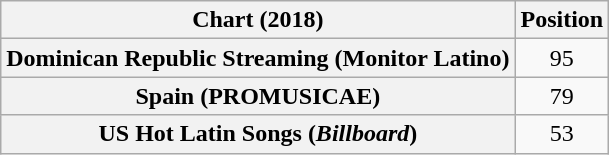<table class="wikitable plainrowheaders" style="text-align:center">
<tr>
<th scope="col">Chart (2018)</th>
<th scope="col">Position</th>
</tr>
<tr>
<th scope="row">Dominican Republic Streaming (Monitor Latino)</th>
<td>95</td>
</tr>
<tr>
<th scope="row">Spain (PROMUSICAE)</th>
<td>79</td>
</tr>
<tr>
<th scope="row">US Hot Latin Songs (<em>Billboard</em>)</th>
<td>53</td>
</tr>
</table>
